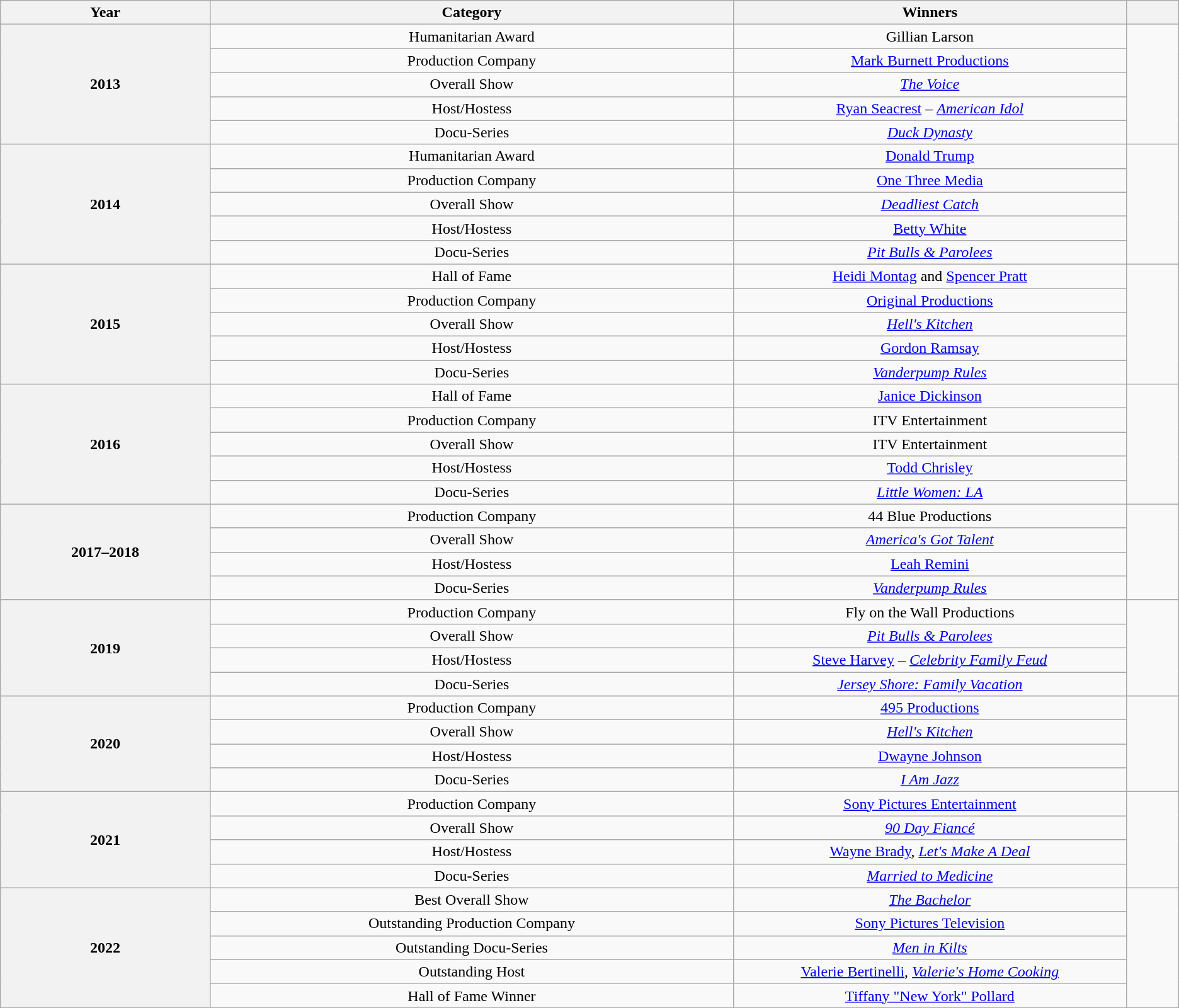<table class="wikitable sortable" style="text-align:center;">
<tr>
<th scope="col" style="width:8%;">Year</th>
<th scope="col" style="width:20%;">Category</th>
<th scope="col" style="width:15%;">Winners</th>
<th scope="col" style="width:2%;" class="unsortable"></th>
</tr>
<tr>
<th scope="row" rowspan=5 style="text-align:center">2013</th>
<td>Humanitarian Award</td>
<td>Gillian Larson</td>
<td rowspan=5></td>
</tr>
<tr>
<td>Production Company</td>
<td><a href='#'>Mark Burnett Productions</a></td>
</tr>
<tr>
<td>Overall Show</td>
<td><em><a href='#'>The Voice</a></em></td>
</tr>
<tr>
<td>Host/Hostess</td>
<td><a href='#'>Ryan Seacrest</a> – <em><a href='#'>American Idol</a></em></td>
</tr>
<tr>
<td>Docu-Series</td>
<td><em><a href='#'>Duck Dynasty</a></em></td>
</tr>
<tr>
<th scope="row" rowspan=5 style="text-align:center">2014</th>
<td>Humanitarian Award</td>
<td><a href='#'>Donald Trump</a></td>
<td rowspan=5></td>
</tr>
<tr>
<td>Production Company</td>
<td><a href='#'>One Three Media</a></td>
</tr>
<tr>
<td>Overall Show</td>
<td><em><a href='#'>Deadliest Catch</a></em></td>
</tr>
<tr>
<td>Host/Hostess</td>
<td><a href='#'>Betty White</a></td>
</tr>
<tr>
<td>Docu-Series</td>
<td><em><a href='#'>Pit Bulls & Parolees</a></em></td>
</tr>
<tr>
<th scope="row" rowspan=5 style="text-align:center">2015</th>
<td>Hall of Fame</td>
<td><a href='#'>Heidi Montag</a> and <a href='#'>Spencer Pratt</a></td>
<td rowspan=5></td>
</tr>
<tr>
<td>Production Company</td>
<td><a href='#'>Original Productions</a></td>
</tr>
<tr>
<td>Overall Show</td>
<td><em><a href='#'>Hell's Kitchen</a></em></td>
</tr>
<tr>
<td>Host/Hostess</td>
<td><a href='#'>Gordon Ramsay</a></td>
</tr>
<tr>
<td>Docu-Series</td>
<td><em><a href='#'>Vanderpump Rules</a></em></td>
</tr>
<tr>
<th scope="row" rowspan=5 style="text-align:center">2016</th>
<td>Hall of Fame</td>
<td><a href='#'>Janice Dickinson</a></td>
<td rowspan=5></td>
</tr>
<tr>
<td>Production Company</td>
<td>ITV Entertainment</td>
</tr>
<tr>
<td>Overall Show</td>
<td>ITV Entertainment</td>
</tr>
<tr>
<td>Host/Hostess</td>
<td><a href='#'>Todd Chrisley</a></td>
</tr>
<tr>
<td>Docu-Series</td>
<td><em><a href='#'>Little Women: LA</a></em></td>
</tr>
<tr>
<th scope="row" rowspan=4 style="text-align:center">2017–2018</th>
<td>Production Company</td>
<td>44 Blue Productions</td>
<td rowspan=4></td>
</tr>
<tr>
<td>Overall Show</td>
<td><em><a href='#'>America's Got Talent</a></em></td>
</tr>
<tr>
<td>Host/Hostess</td>
<td><a href='#'>Leah Remini</a></td>
</tr>
<tr>
<td>Docu-Series</td>
<td><em><a href='#'>Vanderpump Rules</a></em></td>
</tr>
<tr>
<th scope="row" rowspan=4 style="text-align:center">2019</th>
<td>Production Company</td>
<td>Fly on the Wall Productions</td>
<td rowspan=4></td>
</tr>
<tr>
<td>Overall Show</td>
<td><em><a href='#'>Pit Bulls & Parolees</a></em></td>
</tr>
<tr>
<td>Host/Hostess</td>
<td><a href='#'>Steve Harvey</a> – <em><a href='#'>Celebrity Family Feud</a></em></td>
</tr>
<tr>
<td>Docu-Series</td>
<td><em><a href='#'>Jersey Shore: Family Vacation</a></em></td>
</tr>
<tr>
<th scope="row" rowspan=4 style="text-align:center">2020</th>
<td>Production Company</td>
<td><a href='#'>495 Productions</a></td>
<td rowspan=4></td>
</tr>
<tr>
<td>Overall Show</td>
<td><em><a href='#'>Hell's Kitchen</a></em></td>
</tr>
<tr>
<td>Host/Hostess</td>
<td><a href='#'>Dwayne Johnson</a></td>
</tr>
<tr>
<td>Docu-Series</td>
<td><em><a href='#'>I Am Jazz</a></em></td>
</tr>
<tr>
<th scope="row" rowspan=4 style="text-align:center">2021</th>
<td>Production Company</td>
<td><a href='#'>Sony Pictures Entertainment</a></td>
<td rowspan=4></td>
</tr>
<tr>
<td>Overall Show</td>
<td><em><a href='#'>90 Day Fiancé</a></em></td>
</tr>
<tr>
<td>Host/Hostess</td>
<td><a href='#'>Wayne Brady</a>, <em><a href='#'>Let's Make A Deal</a></em></td>
</tr>
<tr>
<td>Docu-Series</td>
<td><em><a href='#'>Married to Medicine</a></em></td>
</tr>
<tr>
<th scope="row" rowspan=5 style="text-align:center">2022</th>
<td>Best Overall Show</td>
<td><em><a href='#'>The Bachelor</a></em></td>
<td rowspan=5></td>
</tr>
<tr>
<td>Outstanding Production Company</td>
<td><a href='#'>Sony Pictures Television</a></td>
</tr>
<tr>
<td>Outstanding Docu-Series</td>
<td><em><a href='#'>Men in Kilts</a></em></td>
</tr>
<tr>
<td>Outstanding Host</td>
<td><a href='#'>Valerie Bertinelli</a>, <em><a href='#'>Valerie's Home Cooking</a></em></td>
</tr>
<tr>
<td>Hall of Fame Winner</td>
<td><a href='#'>Tiffany "New York" Pollard</a></td>
</tr>
</table>
